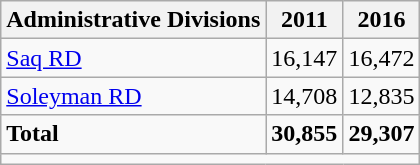<table class="wikitable">
<tr>
<th>Administrative Divisions</th>
<th>2011</th>
<th>2016</th>
</tr>
<tr>
<td><a href='#'>Saq RD</a></td>
<td style="text-align: right;">16,147</td>
<td style="text-align: right;">16,472</td>
</tr>
<tr>
<td><a href='#'>Soleyman RD</a></td>
<td style="text-align: right;">14,708</td>
<td style="text-align: right;">12,835</td>
</tr>
<tr>
<td><strong>Total</strong></td>
<td style="text-align: right;"><strong>30,855</strong></td>
<td style="text-align: right;"><strong>29,307</strong></td>
</tr>
<tr>
<td colspan=3></td>
</tr>
</table>
